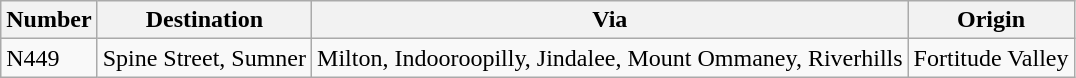<table class="wikitable">
<tr>
<th>Number</th>
<th>Destination</th>
<th>Via</th>
<th>Origin</th>
</tr>
<tr>
<td>N449</td>
<td>Spine Street, Sumner</td>
<td>Milton, Indooroopilly, Jindalee, Mount Ommaney, Riverhills</td>
<td>Fortitude Valley</td>
</tr>
</table>
